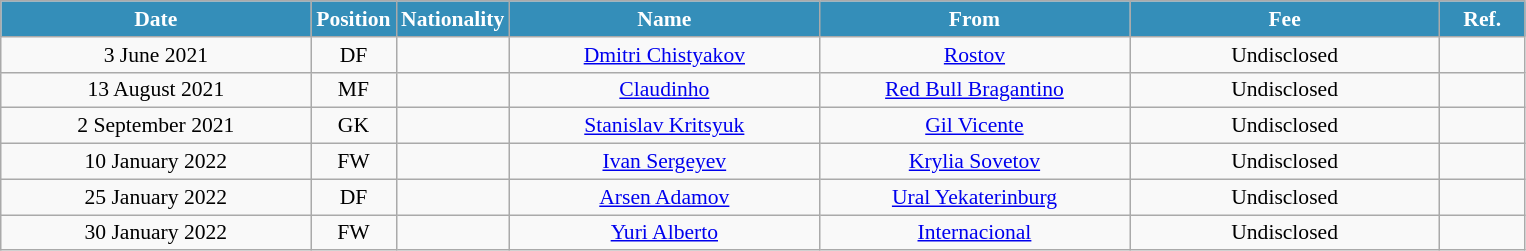<table class="wikitable" style="text-align:center; font-size:90%; ">
<tr>
<th style="background:#348EB9; color:white; width:200px;">Date</th>
<th style="background:#348EB9; color:white; width:50px;">Position</th>
<th style="background:#348EB9; color:white; width:50px;">Nationality</th>
<th style="background:#348EB9; color:white; width:200px;">Name</th>
<th style="background:#348EB9; color:white; width:200px;">From</th>
<th style="background:#348EB9; color:white; width:200px;">Fee</th>
<th style="background:#348EB9; color:white; width:50px;">Ref.</th>
</tr>
<tr>
<td>3 June 2021</td>
<td>DF</td>
<td></td>
<td><a href='#'>Dmitri Chistyakov</a></td>
<td><a href='#'>Rostov</a></td>
<td>Undisclosed</td>
<td></td>
</tr>
<tr>
<td>13 August 2021</td>
<td>MF</td>
<td></td>
<td><a href='#'>Claudinho</a></td>
<td><a href='#'>Red Bull Bragantino</a></td>
<td>Undisclosed</td>
<td></td>
</tr>
<tr>
<td>2 September 2021</td>
<td>GK</td>
<td></td>
<td><a href='#'>Stanislav Kritsyuk</a></td>
<td><a href='#'>Gil Vicente</a></td>
<td>Undisclosed</td>
<td></td>
</tr>
<tr>
<td>10 January 2022</td>
<td>FW</td>
<td></td>
<td><a href='#'>Ivan Sergeyev</a></td>
<td><a href='#'>Krylia Sovetov</a></td>
<td>Undisclosed</td>
<td></td>
</tr>
<tr>
<td>25 January 2022</td>
<td>DF</td>
<td></td>
<td><a href='#'>Arsen Adamov</a></td>
<td><a href='#'>Ural Yekaterinburg</a></td>
<td>Undisclosed</td>
<td></td>
</tr>
<tr>
<td>30 January 2022</td>
<td>FW</td>
<td></td>
<td><a href='#'>Yuri Alberto</a></td>
<td><a href='#'>Internacional</a></td>
<td>Undisclosed</td>
<td></td>
</tr>
</table>
